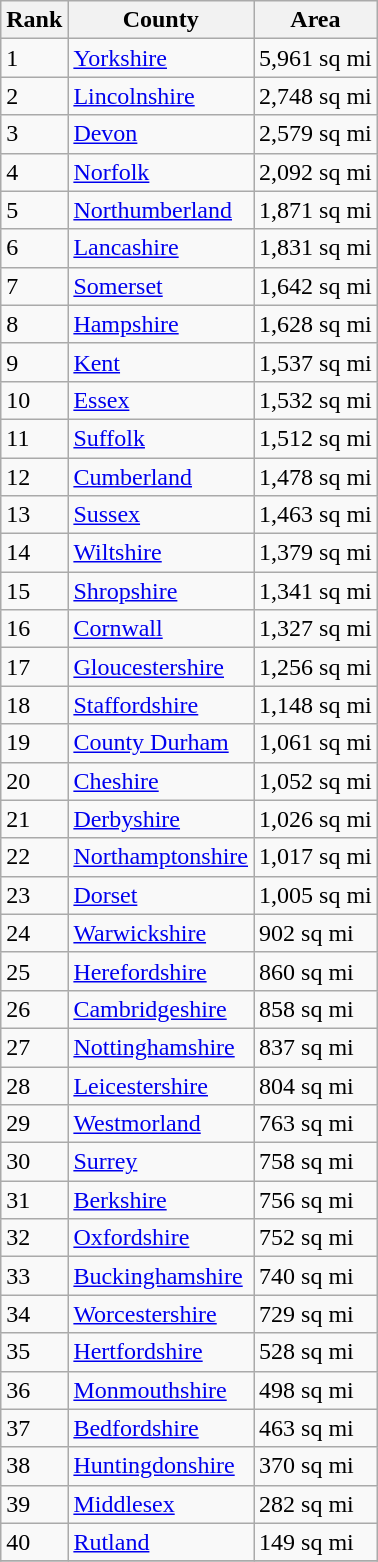<table class="wikitable sortable">
<tr>
<th>Rank</th>
<th>County</th>
<th class="unsortable">Area</th>
</tr>
<tr>
<td>1</td>
<td><a href='#'>Yorkshire</a></td>
<td>5,961 sq mi</td>
</tr>
<tr>
<td>2</td>
<td><a href='#'>Lincolnshire</a></td>
<td>2,748 sq mi</td>
</tr>
<tr>
<td>3</td>
<td><a href='#'>Devon</a></td>
<td>2,579 sq mi</td>
</tr>
<tr>
<td>4</td>
<td><a href='#'>Norfolk</a></td>
<td>2,092 sq mi</td>
</tr>
<tr>
<td>5</td>
<td><a href='#'>Northumberland</a></td>
<td>1,871 sq mi</td>
</tr>
<tr>
<td>6</td>
<td><a href='#'>Lancashire</a></td>
<td>1,831 sq mi</td>
</tr>
<tr>
<td>7</td>
<td><a href='#'>Somerset</a></td>
<td>1,642 sq mi</td>
</tr>
<tr>
<td>8</td>
<td><a href='#'>Hampshire</a></td>
<td>1,628 sq mi</td>
</tr>
<tr>
<td>9</td>
<td><a href='#'>Kent</a></td>
<td>1,537 sq mi</td>
</tr>
<tr>
<td>10</td>
<td><a href='#'>Essex</a></td>
<td>1,532 sq mi</td>
</tr>
<tr>
<td>11</td>
<td><a href='#'>Suffolk</a></td>
<td>1,512 sq mi</td>
</tr>
<tr>
<td>12</td>
<td><a href='#'>Cumberland</a></td>
<td>1,478 sq mi</td>
</tr>
<tr>
<td>13</td>
<td><a href='#'>Sussex</a></td>
<td>1,463 sq mi</td>
</tr>
<tr>
<td>14</td>
<td><a href='#'>Wiltshire</a></td>
<td>1,379 sq mi</td>
</tr>
<tr>
<td>15</td>
<td><a href='#'>Shropshire</a></td>
<td>1,341 sq mi</td>
</tr>
<tr>
<td>16</td>
<td><a href='#'>Cornwall</a></td>
<td>1,327 sq mi</td>
</tr>
<tr>
<td>17</td>
<td><a href='#'>Gloucestershire</a></td>
<td>1,256 sq mi</td>
</tr>
<tr>
<td>18</td>
<td><a href='#'>Staffordshire</a></td>
<td>1,148 sq mi</td>
</tr>
<tr>
<td>19</td>
<td><a href='#'>County Durham</a></td>
<td>1,061 sq mi</td>
</tr>
<tr>
<td>20</td>
<td><a href='#'>Cheshire</a></td>
<td>1,052 sq mi</td>
</tr>
<tr>
<td>21</td>
<td><a href='#'>Derbyshire</a></td>
<td>1,026 sq mi</td>
</tr>
<tr>
<td>22</td>
<td><a href='#'>Northamptonshire</a></td>
<td>1,017 sq mi</td>
</tr>
<tr>
<td>23</td>
<td><a href='#'>Dorset</a></td>
<td>1,005 sq mi</td>
</tr>
<tr>
<td>24</td>
<td><a href='#'>Warwickshire</a></td>
<td>902 sq mi</td>
</tr>
<tr>
<td>25</td>
<td><a href='#'>Herefordshire</a></td>
<td>860 sq mi</td>
</tr>
<tr>
<td>26</td>
<td><a href='#'>Cambridgeshire</a></td>
<td>858 sq mi</td>
</tr>
<tr>
<td>27</td>
<td><a href='#'>Nottinghamshire</a></td>
<td>837 sq mi</td>
</tr>
<tr>
<td>28</td>
<td><a href='#'>Leicestershire</a></td>
<td>804 sq mi</td>
</tr>
<tr>
<td>29</td>
<td><a href='#'>Westmorland</a></td>
<td>763 sq mi</td>
</tr>
<tr>
<td>30</td>
<td><a href='#'>Surrey</a></td>
<td>758 sq mi</td>
</tr>
<tr>
<td>31</td>
<td><a href='#'>Berkshire</a></td>
<td>756 sq mi</td>
</tr>
<tr>
<td>32</td>
<td><a href='#'>Oxfordshire</a></td>
<td>752 sq mi</td>
</tr>
<tr>
<td>33</td>
<td><a href='#'>Buckinghamshire</a></td>
<td>740 sq mi</td>
</tr>
<tr>
<td>34</td>
<td><a href='#'>Worcestershire</a></td>
<td>729 sq mi</td>
</tr>
<tr>
<td>35</td>
<td><a href='#'>Hertfordshire</a></td>
<td>528 sq mi</td>
</tr>
<tr>
<td>36</td>
<td><a href='#'>Monmouthshire</a></td>
<td>498 sq mi</td>
</tr>
<tr>
<td>37</td>
<td><a href='#'>Bedfordshire</a></td>
<td>463 sq mi</td>
</tr>
<tr>
<td>38</td>
<td><a href='#'>Huntingdonshire</a></td>
<td>370 sq mi</td>
</tr>
<tr>
<td>39</td>
<td><a href='#'>Middlesex</a></td>
<td>282 sq mi</td>
</tr>
<tr>
<td>40</td>
<td><a href='#'>Rutland</a></td>
<td>149 sq mi</td>
</tr>
<tr>
</tr>
</table>
